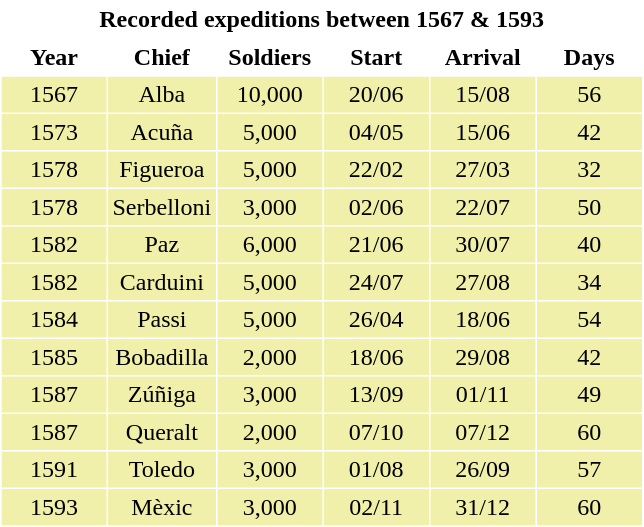<table border="1" cellpadding="3" style="border-collapse:collapse;border:1px solid white; text-align:center;">
<tr>
<td colspan="8"><strong>Recorded expeditions between 1567 & 1593</strong></td>
</tr>
<tr style="">
<td style="width:4em;text-align:center;"><strong>Year</strong></td>
<td style="width:4em;"><strong>Chief</strong></td>
<td style="width:4em;"><strong>Soldiers</strong></td>
<td style="width:4em;text-align:center;"><strong>Start</strong></td>
<td style="width:4em;"><strong>Arrival</strong></td>
<td style="width:4em;"><strong>Days</strong></td>
</tr>
<tr style="background:#f0f0aa;">
<td>1567</td>
<td>Alba</td>
<td>10,000</td>
<td>20/06</td>
<td>15/08</td>
<td>56</td>
</tr>
<tr style="background:#f0f0aa;">
<td>1573</td>
<td>Acuña</td>
<td>5,000</td>
<td>04/05</td>
<td>15/06</td>
<td>42</td>
</tr>
<tr style="background:#f0f0aa;">
<td>1578</td>
<td>Figueroa</td>
<td>5,000</td>
<td>22/02</td>
<td>27/03</td>
<td>32</td>
</tr>
<tr style="background:#f0f0aa;">
<td>1578</td>
<td>Serbelloni</td>
<td>3,000</td>
<td>02/06</td>
<td>22/07</td>
<td>50</td>
</tr>
<tr style="background:#f0f0aa;">
<td>1582</td>
<td>Paz</td>
<td>6,000</td>
<td>21/06</td>
<td>30/07</td>
<td>40</td>
</tr>
<tr style="background:#f0f0aa;">
<td>1582</td>
<td>Carduini</td>
<td>5,000</td>
<td>24/07</td>
<td>27/08</td>
<td>34</td>
</tr>
<tr style="background:#f0f0aa;">
<td>1584</td>
<td>Passi</td>
<td>5,000</td>
<td>26/04</td>
<td>18/06</td>
<td>54</td>
</tr>
<tr style="background:#f0f0aa;">
<td>1585</td>
<td>Bobadilla</td>
<td>2,000</td>
<td>18/06</td>
<td>29/08</td>
<td>42</td>
</tr>
<tr style="background:#f0f0aa;">
<td>1587</td>
<td>Zúñiga</td>
<td>3,000</td>
<td>13/09</td>
<td>01/11</td>
<td>49</td>
</tr>
<tr style="background:#f0f0aa;">
<td>1587</td>
<td>Queralt</td>
<td>2,000</td>
<td>07/10</td>
<td>07/12</td>
<td>60</td>
</tr>
<tr style="background:#f0f0aa;">
<td>1591</td>
<td>Toledo</td>
<td>3,000</td>
<td>01/08</td>
<td>26/09</td>
<td>57</td>
</tr>
<tr style="background:#f0f0aa;">
<td>1593</td>
<td>Mèxic</td>
<td>3,000</td>
<td>02/11</td>
<td>31/12</td>
<td>60</td>
</tr>
</table>
